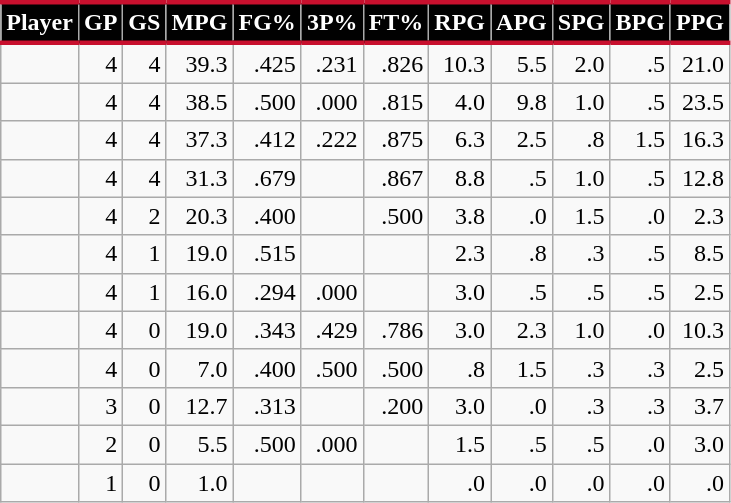<table class="wikitable sortable" style="text-align:right;">
<tr>
<th style="background:#010101; color:#FFFFFF; border-top:#C8102E 3px solid; border-bottom:#C8102E 3px solid;">Player</th>
<th style="background:#010101; color:#FFFFFF; border-top:#C8102E 3px solid; border-bottom:#C8102E 3px solid;">GP</th>
<th style="background:#010101; color:#FFFFFF; border-top:#C8102E 3px solid; border-bottom:#C8102E 3px solid;">GS</th>
<th style="background:#010101; color:#FFFFFF; border-top:#C8102E 3px solid; border-bottom:#C8102E 3px solid;">MPG</th>
<th style="background:#010101; color:#FFFFFF; border-top:#C8102E 3px solid; border-bottom:#C8102E 3px solid;">FG%</th>
<th style="background:#010101; color:#FFFFFF; border-top:#C8102E 3px solid; border-bottom:#C8102E 3px solid;">3P%</th>
<th style="background:#010101; color:#FFFFFF; border-top:#C8102E 3px solid; border-bottom:#C8102E 3px solid;">FT%</th>
<th style="background:#010101; color:#FFFFFF; border-top:#C8102E 3px solid; border-bottom:#C8102E 3px solid;">RPG</th>
<th style="background:#010101; color:#FFFFFF; border-top:#C8102E 3px solid; border-bottom:#C8102E 3px solid;">APG</th>
<th style="background:#010101; color:#FFFFFF; border-top:#C8102E 3px solid; border-bottom:#C8102E 3px solid;">SPG</th>
<th style="background:#010101; color:#FFFFFF; border-top:#C8102E 3px solid; border-bottom:#C8102E 3px solid;">BPG</th>
<th style="background:#010101; color:#FFFFFF; border-top:#C8102E 3px solid; border-bottom:#C8102E 3px solid;">PPG</th>
</tr>
<tr>
<td style="text-align:left;"></td>
<td>4</td>
<td>4</td>
<td>39.3</td>
<td>.425</td>
<td>.231</td>
<td>.826</td>
<td>10.3</td>
<td>5.5</td>
<td>2.0</td>
<td>.5</td>
<td>21.0</td>
</tr>
<tr>
<td style="text-align:left;"></td>
<td>4</td>
<td>4</td>
<td>38.5</td>
<td>.500</td>
<td>.000</td>
<td>.815</td>
<td>4.0</td>
<td>9.8</td>
<td>1.0</td>
<td>.5</td>
<td>23.5</td>
</tr>
<tr>
<td style="text-align:left;"></td>
<td>4</td>
<td>4</td>
<td>37.3</td>
<td>.412</td>
<td>.222</td>
<td>.875</td>
<td>6.3</td>
<td>2.5</td>
<td>.8</td>
<td>1.5</td>
<td>16.3</td>
</tr>
<tr>
<td style="text-align:left;"></td>
<td>4</td>
<td>4</td>
<td>31.3</td>
<td>.679</td>
<td></td>
<td>.867</td>
<td>8.8</td>
<td>.5</td>
<td>1.0</td>
<td>.5</td>
<td>12.8</td>
</tr>
<tr>
<td style="text-align:left;"></td>
<td>4</td>
<td>2</td>
<td>20.3</td>
<td>.400</td>
<td></td>
<td>.500</td>
<td>3.8</td>
<td>.0</td>
<td>1.5</td>
<td>.0</td>
<td>2.3</td>
</tr>
<tr>
<td style="text-align:left;"></td>
<td>4</td>
<td>1</td>
<td>19.0</td>
<td>.515</td>
<td></td>
<td></td>
<td>2.3</td>
<td>.8</td>
<td>.3</td>
<td>.5</td>
<td>8.5</td>
</tr>
<tr>
<td style="text-align:left;"></td>
<td>4</td>
<td>1</td>
<td>16.0</td>
<td>.294</td>
<td>.000</td>
<td></td>
<td>3.0</td>
<td>.5</td>
<td>.5</td>
<td>.5</td>
<td>2.5</td>
</tr>
<tr>
<td style="text-align:left;"></td>
<td>4</td>
<td>0</td>
<td>19.0</td>
<td>.343</td>
<td>.429</td>
<td>.786</td>
<td>3.0</td>
<td>2.3</td>
<td>1.0</td>
<td>.0</td>
<td>10.3</td>
</tr>
<tr>
<td style="text-align:left;"></td>
<td>4</td>
<td>0</td>
<td>7.0</td>
<td>.400</td>
<td>.500</td>
<td>.500</td>
<td>.8</td>
<td>1.5</td>
<td>.3</td>
<td>.3</td>
<td>2.5</td>
</tr>
<tr>
<td style="text-align:left;"></td>
<td>3</td>
<td>0</td>
<td>12.7</td>
<td>.313</td>
<td></td>
<td>.200</td>
<td>3.0</td>
<td>.0</td>
<td>.3</td>
<td>.3</td>
<td>3.7</td>
</tr>
<tr>
<td style="text-align:left;"></td>
<td>2</td>
<td>0</td>
<td>5.5</td>
<td>.500</td>
<td>.000</td>
<td></td>
<td>1.5</td>
<td>.5</td>
<td>.5</td>
<td>.0</td>
<td>3.0</td>
</tr>
<tr>
<td style="text-align:left;"></td>
<td>1</td>
<td>0</td>
<td>1.0</td>
<td></td>
<td></td>
<td></td>
<td>.0</td>
<td>.0</td>
<td>.0</td>
<td>.0</td>
<td>.0</td>
</tr>
</table>
